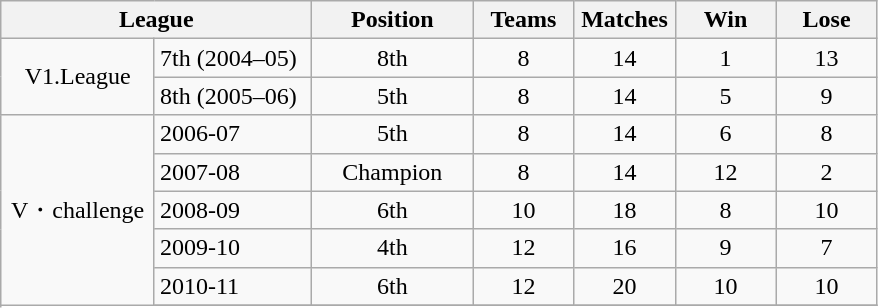<table class="wikitable" border="1">
<tr>
<th width=200 colspan=2>League</th>
<th width=100>Position</th>
<th width=60 align=center>Teams</th>
<th width=60>Matches</th>
<th width=60>Win</th>
<th width=60>Lose</th>
</tr>
<tr>
<td align=center rowspan=2>V1.League</td>
<td>7th (2004–05)</td>
<td align=center>8th</td>
<td align=center>8</td>
<td align=center>14</td>
<td align=center>1</td>
<td align=center>13</td>
</tr>
<tr>
<td>8th (2005–06)</td>
<td align=center>5th</td>
<td align=center>8</td>
<td align=center>14</td>
<td align=center>5</td>
<td align=center>9</td>
</tr>
<tr>
<td align=center rowspan=10>V・challenge</td>
<td>2006-07</td>
<td align=center>5th</td>
<td align=center>8</td>
<td align=center>14</td>
<td align=center>6</td>
<td align=center>8</td>
</tr>
<tr>
<td>2007-08</td>
<td align=center>Champion</td>
<td align=center>8</td>
<td align=center>14</td>
<td align=center>12</td>
<td align=center>2</td>
</tr>
<tr>
<td>2008-09</td>
<td align=center>6th</td>
<td align=center>10</td>
<td align=center>18</td>
<td align=center>8</td>
<td align=center>10</td>
</tr>
<tr>
<td>2009-10</td>
<td align=center>4th</td>
<td align=center>12</td>
<td align=center>16</td>
<td align=center>9</td>
<td align=center>7</td>
</tr>
<tr |->
<td>2010-11</td>
<td align=center>6th</td>
<td align=center>12</td>
<td align=center>20</td>
<td align=center>10</td>
<td align=center>10</td>
</tr>
<tr>
</tr>
</table>
